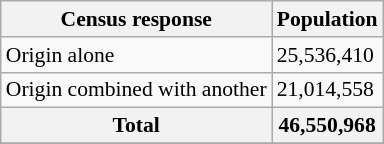<table class="wikitable" style="font-size: 90%">
<tr>
<th colspan= "2">Census response</th>
<th>Population</th>
</tr>
<tr>
<td colspan="2" style="text-align:left;">Origin alone</td>
<td>25,536,410</td>
</tr>
<tr>
<td colspan="2" style="text-align:left;">Origin combined with another</td>
<td>21,014,558</td>
</tr>
<tr>
<th colspan="1">Total</th>
<th colspan=2 style="text-align:center;">46,550,968</th>
</tr>
<tr>
</tr>
</table>
